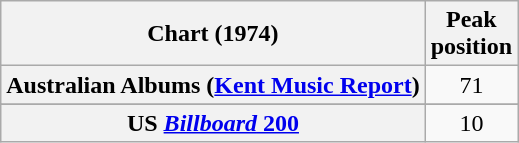<table class="wikitable sortable plainrowheaders" style="text-align:center">
<tr>
<th scope="col">Chart (1974)</th>
<th scope="col">Peak<br>position</th>
</tr>
<tr>
<th scope="row">Australian Albums (<a href='#'>Kent Music Report</a>)</th>
<td>71</td>
</tr>
<tr>
</tr>
<tr>
<th scope="row">US <a href='#'><em>Billboard</em> 200</a></th>
<td>10</td>
</tr>
</table>
